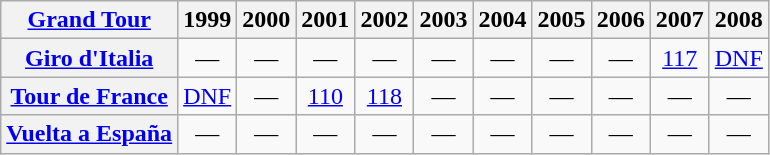<table class="wikitable plainrowheaders">
<tr>
<th scope="col"><a href='#'>Grand Tour</a></th>
<th scope="col">1999</th>
<th scope="col">2000</th>
<th scope="col">2001</th>
<th scope="col">2002</th>
<th scope="col">2003</th>
<th scope="col">2004</th>
<th scope="col">2005</th>
<th scope="col">2006</th>
<th scope="col">2007</th>
<th scope="col">2008</th>
</tr>
<tr style="text-align:center;">
<th scope="row"> <a href='#'>Giro d'Italia</a></th>
<td>—</td>
<td>—</td>
<td>—</td>
<td>—</td>
<td>—</td>
<td>—</td>
<td>—</td>
<td>—</td>
<td><a href='#'>117</a></td>
<td><a href='#'>DNF</a></td>
</tr>
<tr style="text-align:center;">
<th scope="row"> <a href='#'>Tour de France</a></th>
<td><a href='#'>DNF</a></td>
<td>—</td>
<td><a href='#'>110</a></td>
<td><a href='#'>118</a></td>
<td>—</td>
<td>—</td>
<td>—</td>
<td>—</td>
<td>—</td>
<td>—</td>
</tr>
<tr style="text-align:center;">
<th scope="row"> <a href='#'>Vuelta a España</a></th>
<td>—</td>
<td>—</td>
<td>—</td>
<td>—</td>
<td>—</td>
<td>—</td>
<td>—</td>
<td>—</td>
<td>—</td>
<td>—</td>
</tr>
</table>
